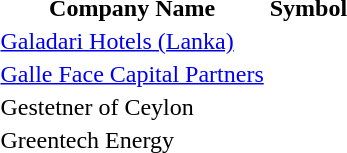<table style="background:transparent;">
<tr>
<th>Company Name</th>
<th>Symbol</th>
</tr>
<tr>
<td><a href='#'>Galadari Hotels (Lanka)</a></td>
<td></td>
</tr>
<tr>
<td><a href='#'>Galle Face Capital Partners</a></td>
<td></td>
</tr>
<tr>
<td>Gestetner of Ceylon</td>
<td></td>
</tr>
<tr>
<td>Greentech Energy</td>
<td></td>
</tr>
</table>
